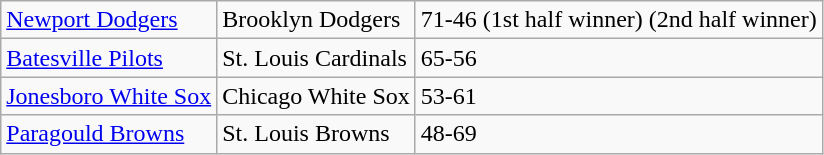<table class="wikitable">
<tr>
<td><a href='#'>Newport Dodgers</a></td>
<td>Brooklyn Dodgers</td>
<td>71-46 (1st half winner) (2nd half winner)</td>
</tr>
<tr>
<td><a href='#'>Batesville Pilots</a></td>
<td>St. Louis Cardinals</td>
<td>65-56</td>
</tr>
<tr>
<td><a href='#'>Jonesboro White Sox</a></td>
<td>Chicago White Sox</td>
<td>53-61</td>
</tr>
<tr>
<td><a href='#'>Paragould Browns</a></td>
<td>St. Louis Browns</td>
<td>48-69</td>
</tr>
</table>
